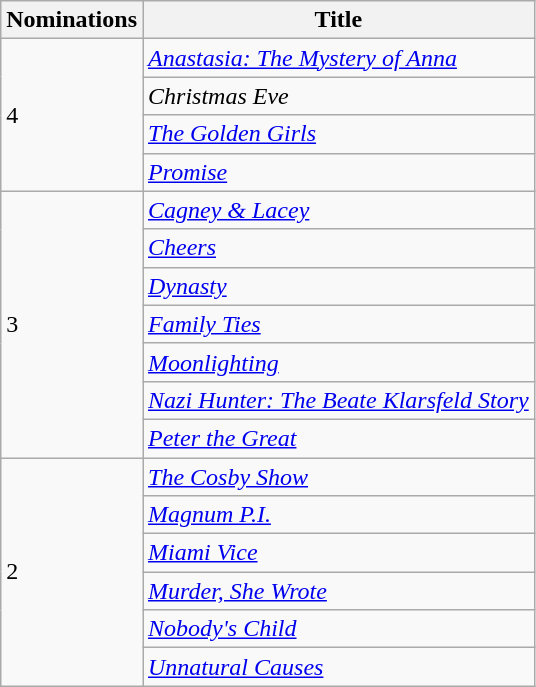<table class="wikitable">
<tr>
<th>Nominations</th>
<th>Title</th>
</tr>
<tr>
<td rowspan="4">4</td>
<td><em><a href='#'>Anastasia: The Mystery of Anna</a></em></td>
</tr>
<tr>
<td><em>Christmas Eve</em></td>
</tr>
<tr>
<td><em><a href='#'>The Golden Girls</a></em></td>
</tr>
<tr>
<td><em><a href='#'>Promise</a></em></td>
</tr>
<tr>
<td rowspan="7">3</td>
<td><em><a href='#'>Cagney & Lacey</a></em></td>
</tr>
<tr>
<td><em><a href='#'>Cheers</a></em></td>
</tr>
<tr>
<td><em><a href='#'>Dynasty</a></em></td>
</tr>
<tr>
<td><em><a href='#'>Family Ties</a></em></td>
</tr>
<tr>
<td><em><a href='#'>Moonlighting</a></em></td>
</tr>
<tr>
<td><em><a href='#'>Nazi Hunter: The Beate Klarsfeld Story</a></em></td>
</tr>
<tr>
<td><em><a href='#'>Peter the Great</a></em></td>
</tr>
<tr>
<td rowspan="6">2</td>
<td><em><a href='#'>The Cosby Show</a></em></td>
</tr>
<tr>
<td><em><a href='#'>Magnum P.I.</a></em></td>
</tr>
<tr>
<td><em><a href='#'>Miami Vice</a></em></td>
</tr>
<tr>
<td><em><a href='#'>Murder, She Wrote</a></em></td>
</tr>
<tr>
<td><em><a href='#'>Nobody's Child</a></em></td>
</tr>
<tr>
<td><em><a href='#'>Unnatural Causes</a></em></td>
</tr>
</table>
